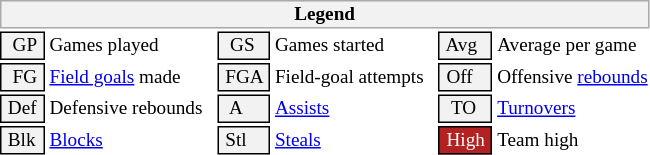<table class="toccolours" style="font-size: 80%; white-space: nowrap;">
<tr>
<th colspan="6" style="background-color: #F2F2F2; border: 1px solid #AAAAAA;">Legend</th>
</tr>
<tr>
<td style="background-color: #F2F2F2; border: 1px solid black;">  GP </td>
<td>Games played</td>
<td style="background-color: #F2F2F2; border: 1px solid black">  GS </td>
<td>Games started</td>
<td style="background-color: #F2F2F2; border: 1px solid black"> Avg </td>
<td>Average per game</td>
</tr>
<tr>
<td style="background-color: #F2F2F2; border: 1px solid black">  FG </td>
<td style="padding-right: 8px"><a href='#'>Field goals</a> made</td>
<td style="background-color: #F2F2F2; border: 1px solid black"> FGA </td>
<td style="padding-right: 8px">Field-goal attempts</td>
<td style="background-color: #F2F2F2; border: 1px solid black;"> Off </td>
<td>Offensive <a href='#'>rebounds</a></td>
</tr>
<tr>
<td style="background-color: #F2F2F2; border: 1px solid black;"> Def </td>
<td style="padding-right: 8px">Defensive rebounds</td>
<td style="background-color: #F2F2F2; border: 1px solid black">  A </td>
<td style="padding-right: 8px"><a href='#'>Assists</a></td>
<td style="background-color: #F2F2F2; border: 1px solid black">  TO</td>
<td><a href='#'>Turnovers</a></td>
</tr>
<tr>
<td style="background-color: #F2F2F2; border: 1px solid black;"> Blk </td>
<td><a href='#'>Blocks</a></td>
<td style="background-color: #F2F2F2; border: 1px solid black"> Stl </td>
<td><a href='#'>Steals</a></td>
<td style="background:#B22222; color:#ffffff; border: 1px solid black"> High </td>
<td>Team high</td>
</tr>
</table>
